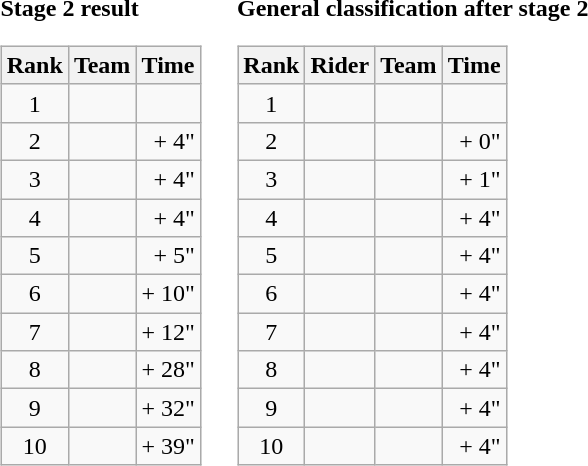<table>
<tr>
<td><strong>Stage 2 result</strong><br><table class="wikitable">
<tr>
<th scope="col">Rank</th>
<th scope="col">Team</th>
<th scope="col">Time</th>
</tr>
<tr>
<td style="text-align:center;">1</td>
<td></td>
<td style="text-align:right;"></td>
</tr>
<tr>
<td style="text-align:center;">2</td>
<td></td>
<td style="text-align:right;">+ 4"</td>
</tr>
<tr>
<td style="text-align:center;">3</td>
<td></td>
<td style="text-align:right;">+ 4"</td>
</tr>
<tr>
<td style="text-align:center;">4</td>
<td></td>
<td style="text-align:right;">+ 4"</td>
</tr>
<tr>
<td style="text-align:center;">5</td>
<td></td>
<td style="text-align:right;">+ 5"</td>
</tr>
<tr>
<td style="text-align:center;">6</td>
<td></td>
<td style="text-align:right;">+ 10"</td>
</tr>
<tr>
<td style="text-align:center;">7</td>
<td></td>
<td style="text-align:right;">+ 12"</td>
</tr>
<tr>
<td style="text-align:center;">8</td>
<td></td>
<td style="text-align:right;">+ 28"</td>
</tr>
<tr>
<td style="text-align:center;">9</td>
<td></td>
<td style="text-align:right;">+ 32"</td>
</tr>
<tr>
<td style="text-align:center;">10</td>
<td> </td>
<td style="text-align:right;">+ 39"</td>
</tr>
</table>
</td>
<td></td>
<td><strong>General classification after stage 2</strong><br><table class="wikitable">
<tr>
<th scope="col">Rank</th>
<th scope="col">Rider</th>
<th scope="col">Team</th>
<th scope="col">Time</th>
</tr>
<tr>
<td style="text-align:center;">1</td>
<td>  </td>
<td></td>
<td style="text-align:right;"></td>
</tr>
<tr>
<td style="text-align:center;">2</td>
<td> </td>
<td></td>
<td style="text-align:right;">+ 0"</td>
</tr>
<tr>
<td style="text-align:center;">3</td>
<td></td>
<td></td>
<td style="text-align:right;">+ 1"</td>
</tr>
<tr>
<td style="text-align:center;">4</td>
<td> </td>
<td></td>
<td style="text-align:right;">+ 4"</td>
</tr>
<tr>
<td style="text-align:center;">5</td>
<td></td>
<td></td>
<td style="text-align:right;">+ 4"</td>
</tr>
<tr>
<td style="text-align:center;">6</td>
<td></td>
<td></td>
<td style="text-align:right;">+ 4"</td>
</tr>
<tr>
<td style="text-align:center;">7</td>
<td></td>
<td></td>
<td style="text-align:right;">+ 4"</td>
</tr>
<tr>
<td style="text-align:center;">8</td>
<td></td>
<td></td>
<td style="text-align:right;">+ 4"</td>
</tr>
<tr>
<td style="text-align:center;">9</td>
<td></td>
<td></td>
<td style="text-align:right;">+ 4"</td>
</tr>
<tr>
<td style="text-align:center;">10</td>
<td></td>
<td></td>
<td style="text-align:right;">+ 4"</td>
</tr>
</table>
</td>
</tr>
</table>
